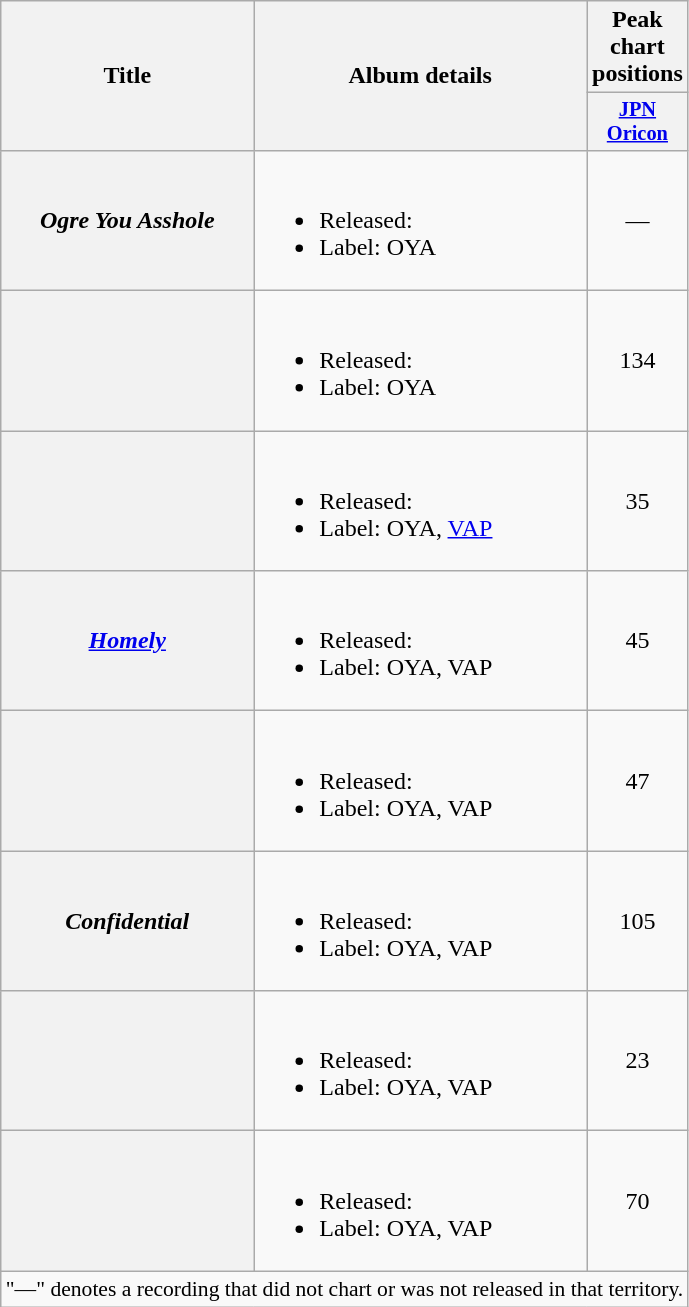<table class="wikitable plainrowheaders">
<tr>
<th scope="col" rowspan="2">Title</th>
<th scope="col" rowspan="2">Album details</th>
<th scope="col">Peak chart positions</th>
</tr>
<tr>
<th scope="col" style="width:4em;font-size:85%"><a href='#'>JPN<br>Oricon</a><br></th>
</tr>
<tr>
<th scope="row"><strong><em>Ogre You Asshole</em></strong></th>
<td><br><ul><li>Released: </li><li>Label: OYA</li></ul></td>
<td align="center">—</td>
</tr>
<tr>
<th scope="row"></th>
<td><br><ul><li>Released: </li><li>Label: OYA</li></ul></td>
<td align="center">134</td>
</tr>
<tr>
<th scope="row"></th>
<td><br><ul><li>Released: </li><li>Label: OYA, <a href='#'>VAP</a></li></ul></td>
<td align="center">35</td>
</tr>
<tr>
<th scope="row"><strong><em><a href='#'>Homely</a></em></strong></th>
<td><br><ul><li>Released: </li><li>Label: OYA, VAP</li></ul></td>
<td align="center">45</td>
</tr>
<tr>
<th scope="row"></th>
<td><br><ul><li>Released: </li><li>Label: OYA, VAP</li></ul></td>
<td align="center">47</td>
</tr>
<tr>
<th scope="row"><strong><em>Confidential</em></strong></th>
<td><br><ul><li>Released: </li><li>Label: OYA, VAP</li></ul></td>
<td align="center">105</td>
</tr>
<tr>
<th scope="row"></th>
<td><br><ul><li>Released: </li><li>Label: OYA, VAP</li></ul></td>
<td align="center">23</td>
</tr>
<tr>
<th scope="row"></th>
<td><br><ul><li>Released: </li><li>Label: OYA, VAP</li></ul></td>
<td align="center">70</td>
</tr>
<tr>
<td align="center" colspan="3" style="font-size:90%">"—" denotes a recording that did not chart or was not released in that territory.</td>
</tr>
</table>
